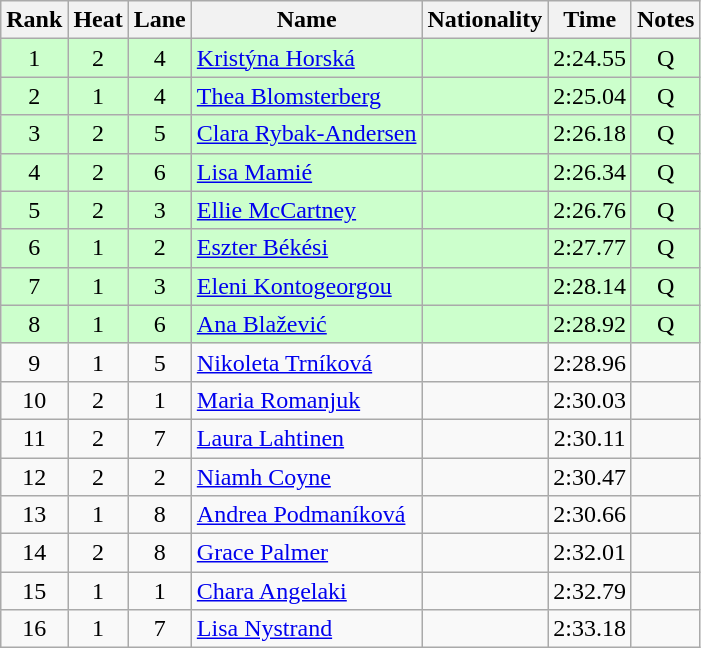<table class="wikitable sortable" style="text-align:center">
<tr>
<th>Rank</th>
<th>Heat</th>
<th>Lane</th>
<th>Name</th>
<th>Nationality</th>
<th>Time</th>
<th>Notes</th>
</tr>
<tr bgcolor=ccffcc>
<td>1</td>
<td>2</td>
<td>4</td>
<td align=left><a href='#'>Kristýna Horská</a></td>
<td align=left></td>
<td>2:24.55</td>
<td>Q</td>
</tr>
<tr bgcolor=ccffcc>
<td>2</td>
<td>1</td>
<td>4</td>
<td align=left><a href='#'>Thea Blomsterberg</a></td>
<td align=left></td>
<td>2:25.04</td>
<td>Q</td>
</tr>
<tr bgcolor=ccffcc>
<td>3</td>
<td>2</td>
<td>5</td>
<td align=left><a href='#'>Clara Rybak-Andersen</a></td>
<td align=left></td>
<td>2:26.18</td>
<td>Q</td>
</tr>
<tr bgcolor=ccffcc>
<td>4</td>
<td>2</td>
<td>6</td>
<td align=left><a href='#'>Lisa Mamié</a></td>
<td align=left></td>
<td>2:26.34</td>
<td>Q</td>
</tr>
<tr bgcolor=ccffcc>
<td>5</td>
<td>2</td>
<td>3</td>
<td align=left><a href='#'>Ellie McCartney</a></td>
<td align=left></td>
<td>2:26.76</td>
<td>Q</td>
</tr>
<tr bgcolor=ccffcc>
<td>6</td>
<td>1</td>
<td>2</td>
<td align=left><a href='#'>Eszter Békési</a></td>
<td align=left></td>
<td>2:27.77</td>
<td>Q</td>
</tr>
<tr bgcolor=ccffcc>
<td>7</td>
<td>1</td>
<td>3</td>
<td align=left><a href='#'>Eleni Kontogeorgou</a></td>
<td align=left></td>
<td>2:28.14</td>
<td>Q</td>
</tr>
<tr bgcolor=ccffcc>
<td>8</td>
<td>1</td>
<td>6</td>
<td align=left><a href='#'>Ana Blažević</a></td>
<td align=left></td>
<td>2:28.92</td>
<td>Q</td>
</tr>
<tr>
<td>9</td>
<td>1</td>
<td>5</td>
<td align=left><a href='#'>Nikoleta Trníková</a></td>
<td align=left></td>
<td>2:28.96</td>
<td></td>
</tr>
<tr>
<td>10</td>
<td>2</td>
<td>1</td>
<td align=left><a href='#'>Maria Romanjuk</a></td>
<td align=left></td>
<td>2:30.03</td>
<td></td>
</tr>
<tr>
<td>11</td>
<td>2</td>
<td>7</td>
<td align=left><a href='#'>Laura Lahtinen</a></td>
<td align=left></td>
<td>2:30.11</td>
<td></td>
</tr>
<tr>
<td>12</td>
<td>2</td>
<td>2</td>
<td align=left><a href='#'>Niamh Coyne</a></td>
<td align=left></td>
<td>2:30.47</td>
<td></td>
</tr>
<tr>
<td>13</td>
<td>1</td>
<td>8</td>
<td align=left><a href='#'>Andrea Podmaníková</a></td>
<td align=left></td>
<td>2:30.66</td>
<td></td>
</tr>
<tr>
<td>14</td>
<td>2</td>
<td>8</td>
<td align=left><a href='#'>Grace Palmer</a></td>
<td align=left></td>
<td>2:32.01</td>
<td></td>
</tr>
<tr>
<td>15</td>
<td>1</td>
<td>1</td>
<td align=left><a href='#'>Chara Angelaki</a></td>
<td align=left></td>
<td>2:32.79</td>
<td></td>
</tr>
<tr>
<td>16</td>
<td>1</td>
<td>7</td>
<td align=left><a href='#'>Lisa Nystrand</a></td>
<td align=left></td>
<td>2:33.18</td>
<td></td>
</tr>
</table>
